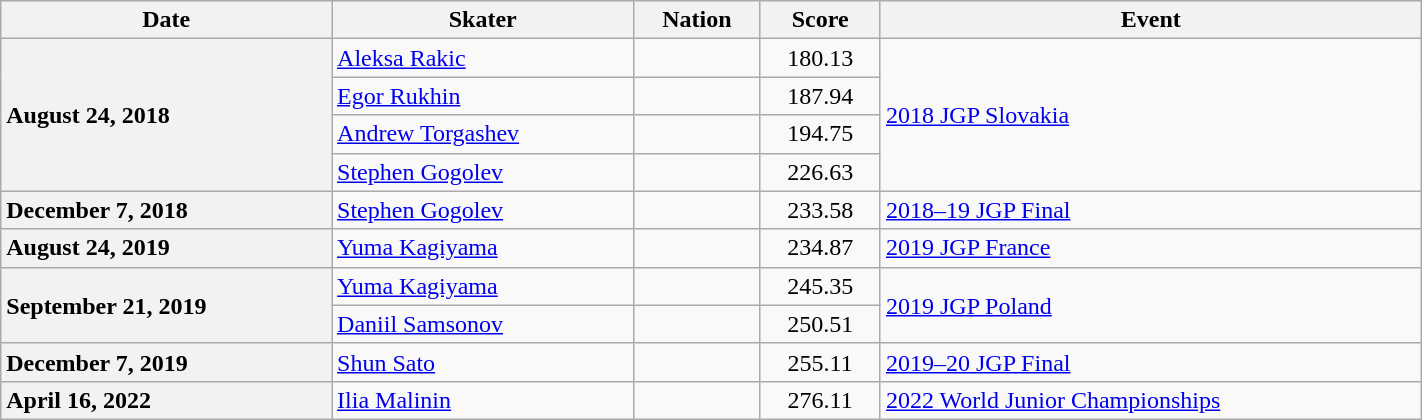<table class="wikitable unsortable" style="text-align:left; width:75%">
<tr>
<th scope="col">Date</th>
<th scope="col">Skater</th>
<th scope="col">Nation</th>
<th scope="col">Score</th>
<th scope="col">Event</th>
</tr>
<tr>
<th rowspan="4" scope="row" style="text-align:left;">August 24, 2018</th>
<td><a href='#'>Aleksa Rakic</a></td>
<td></td>
<td style="text-align:center;">180.13</td>
<td rowspan="4"><a href='#'>2018 JGP Slovakia</a></td>
</tr>
<tr>
<td><a href='#'>Egor Rukhin</a></td>
<td></td>
<td style="text-align:center;">187.94</td>
</tr>
<tr>
<td><a href='#'>Andrew Torgashev</a></td>
<td></td>
<td style="text-align:center;">194.75</td>
</tr>
<tr>
<td><a href='#'>Stephen Gogolev</a></td>
<td></td>
<td style="text-align:center;">226.63</td>
</tr>
<tr>
<th scope="row" style="text-align:left;">December 7, 2018</th>
<td><a href='#'>Stephen Gogolev</a></td>
<td></td>
<td style="text-align:center;">233.58</td>
<td><a href='#'>2018–19 JGP Final</a></td>
</tr>
<tr>
<th scope="row" style="text-align:left;">August 24, 2019</th>
<td><a href='#'>Yuma Kagiyama</a></td>
<td></td>
<td style="text-align:center;">234.87</td>
<td><a href='#'>2019 JGP France</a></td>
</tr>
<tr>
<th rowspan="2" scope="row" style="text-align:left;">September 21, 2019</th>
<td><a href='#'>Yuma Kagiyama</a></td>
<td></td>
<td style="text-align:center;">245.35</td>
<td rowspan="2"><a href='#'>2019 JGP Poland</a></td>
</tr>
<tr>
<td><a href='#'>Daniil Samsonov</a></td>
<td></td>
<td style="text-align:center;">250.51</td>
</tr>
<tr>
<th scope="row" style="text-align:left;">December 7, 2019</th>
<td><a href='#'>Shun Sato</a></td>
<td></td>
<td style="text-align:center;">255.11</td>
<td><a href='#'>2019–20 JGP Final</a></td>
</tr>
<tr>
<th scope="row" style="text-align:left;">April 16, 2022</th>
<td><a href='#'>Ilia Malinin</a></td>
<td></td>
<td style="text-align:center;">276.11</td>
<td><a href='#'>2022 World Junior Championships</a></td>
</tr>
</table>
